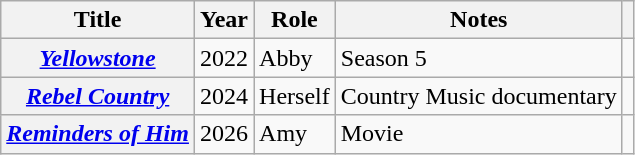<table class="wikitable plainrowheaders sortable" style="margin-right: 0;">
<tr>
<th scope="col">Title</th>
<th scope="col">Year</th>
<th scope="col">Role</th>
<th scope="col" class="unsortable">Notes</th>
<th scope="col" class="unsortable"></th>
</tr>
<tr>
<th scope="row"><em><a href='#'>Yellowstone</a></em></th>
<td>2022</td>
<td>Abby</td>
<td>Season 5</td>
<td align="center"></td>
</tr>
<tr>
<th scope="row"><em><a href='#'>Rebel Country</a></em></th>
<td>2024</td>
<td>Herself</td>
<td>Country Music documentary</td>
<td align="center"></td>
</tr>
<tr>
<th scope="row"><em><a href='#'>Reminders of Him</a></em></th>
<td>2026</td>
<td>Amy</td>
<td>Movie</td>
<td align="center"></td>
</tr>
</table>
